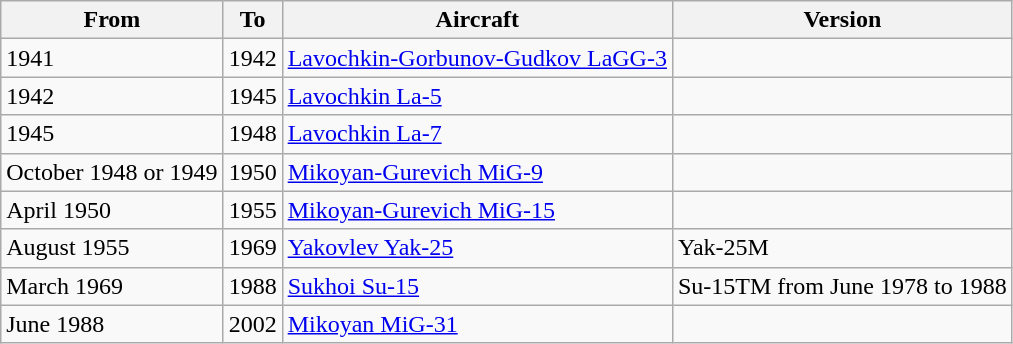<table class="wikitable">
<tr>
<th>From</th>
<th>To</th>
<th>Aircraft</th>
<th>Version</th>
</tr>
<tr>
<td>1941</td>
<td>1942</td>
<td><a href='#'>Lavochkin-Gorbunov-Gudkov LaGG-3</a></td>
<td></td>
</tr>
<tr>
<td>1942</td>
<td>1945</td>
<td><a href='#'>Lavochkin La-5</a></td>
<td></td>
</tr>
<tr>
<td>1945</td>
<td>1948</td>
<td><a href='#'>Lavochkin La-7</a></td>
<td></td>
</tr>
<tr>
<td>October 1948 or 1949</td>
<td>1950</td>
<td><a href='#'>Mikoyan-Gurevich MiG-9</a></td>
<td></td>
</tr>
<tr>
<td>April 1950</td>
<td>1955</td>
<td><a href='#'>Mikoyan-Gurevich MiG-15</a></td>
<td></td>
</tr>
<tr>
<td>August 1955</td>
<td>1969</td>
<td><a href='#'>Yakovlev Yak-25</a></td>
<td>Yak-25M</td>
</tr>
<tr>
<td>March 1969</td>
<td>1988</td>
<td><a href='#'>Sukhoi Su-15</a></td>
<td>Su-15TM from June 1978 to 1988</td>
</tr>
<tr>
<td>June 1988</td>
<td>2002</td>
<td><a href='#'>Mikoyan MiG-31</a></td>
<td></td>
</tr>
</table>
